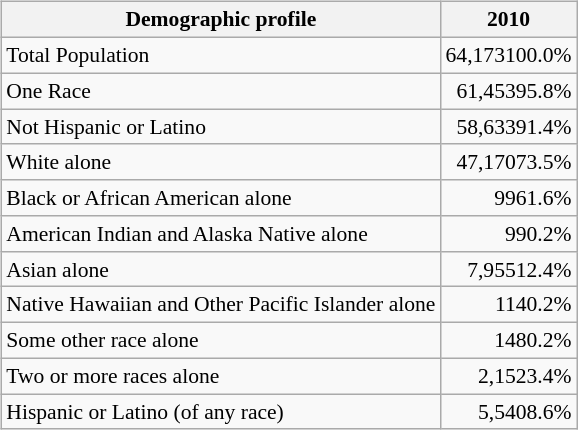<table>
<tr>
<td align="left"><br><table class="wikitable sortable collapsible" style="margin-left:auto;margin-right:auto;text-align: right;font-size: 90%;">
<tr>
<th>Demographic profile</th>
<th>2010</th>
</tr>
<tr>
<td align="left">Total Population</td>
<td>64,173100.0%</td>
</tr>
<tr>
<td align="left">One Race</td>
<td>61,45395.8%</td>
</tr>
<tr>
<td align="left">Not Hispanic or Latino</td>
<td>58,63391.4%</td>
</tr>
<tr>
<td align="left">White alone</td>
<td>47,17073.5%</td>
</tr>
<tr>
<td align="left">Black or African American alone</td>
<td>9961.6%</td>
</tr>
<tr>
<td align="left">American Indian and Alaska Native alone</td>
<td>990.2%</td>
</tr>
<tr>
<td align="left">Asian alone</td>
<td>7,95512.4%</td>
</tr>
<tr>
<td align="left">Native Hawaiian and Other Pacific Islander alone</td>
<td>1140.2%</td>
</tr>
<tr>
<td align="left">Some other race alone</td>
<td>1480.2%</td>
</tr>
<tr>
<td align="left">Two or more races alone</td>
<td>2,1523.4%</td>
</tr>
<tr>
<td align="left">Hispanic or Latino (of any race)</td>
<td>5,5408.6%</td>
</tr>
</table>
</td>
</tr>
</table>
